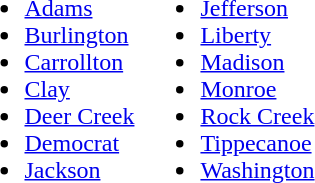<table>
<tr ---- valign="top">
<td><br><ul><li><a href='#'>Adams</a></li><li><a href='#'>Burlington</a></li><li><a href='#'>Carrollton</a></li><li><a href='#'>Clay</a></li><li><a href='#'>Deer Creek</a></li><li><a href='#'>Democrat</a></li><li><a href='#'>Jackson</a></li></ul></td>
<td><br><ul><li><a href='#'>Jefferson</a></li><li><a href='#'>Liberty</a></li><li><a href='#'>Madison</a></li><li><a href='#'>Monroe</a></li><li><a href='#'>Rock Creek</a></li><li><a href='#'>Tippecanoe</a></li><li><a href='#'>Washington</a></li></ul></td>
</tr>
</table>
